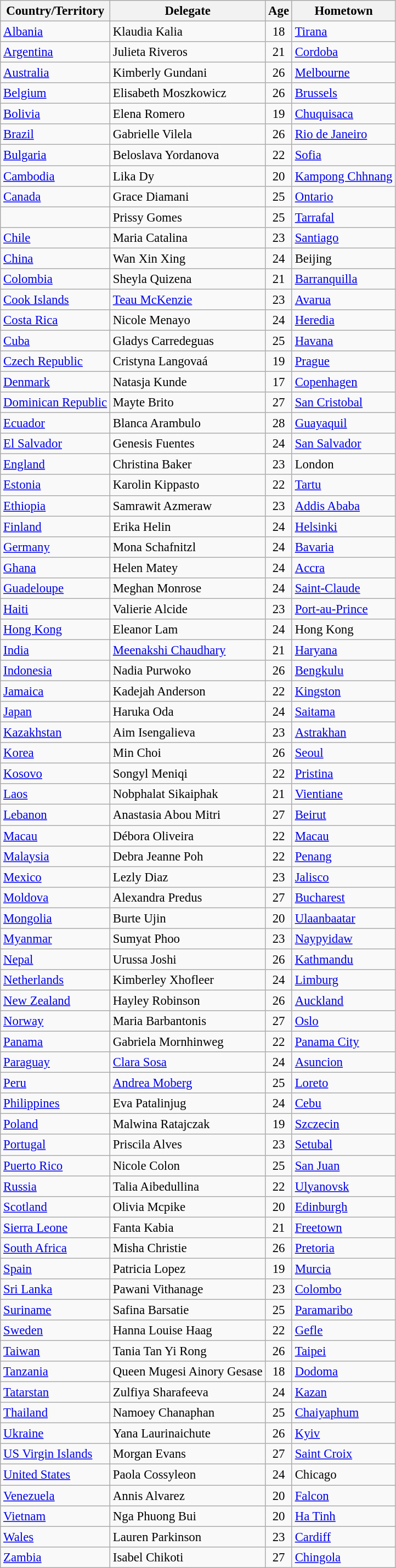<table class="wikitable sortable" style="font-size: 95%;">
<tr>
<th>Country/Territory</th>
<th>Delegate</th>
<th>Age</th>
<th>Hometown</th>
</tr>
<tr>
<td> <a href='#'>Albania</a></td>
<td>Klaudia Kalia</td>
<td align="center">18</td>
<td><a href='#'>Tirana</a></td>
</tr>
<tr>
<td> <a href='#'>Argentina</a></td>
<td>Julieta Riveros</td>
<td align="center">21</td>
<td><a href='#'>Cordoba</a></td>
</tr>
<tr>
<td> <a href='#'>Australia</a></td>
<td>Kimberly Gundani</td>
<td align="center">26</td>
<td><a href='#'>Melbourne</a></td>
</tr>
<tr>
<td> <a href='#'>Belgium</a></td>
<td>Elisabeth Moszkowicz</td>
<td align="center">26</td>
<td><a href='#'>Brussels</a></td>
</tr>
<tr>
<td> <a href='#'>Bolivia</a></td>
<td>Elena Romero</td>
<td align="center">19</td>
<td><a href='#'>Chuquisaca</a></td>
</tr>
<tr>
<td> <a href='#'>Brazil</a></td>
<td>Gabrielle Vilela</td>
<td align="center">26</td>
<td><a href='#'>Rio de Janeiro</a></td>
</tr>
<tr>
<td> <a href='#'>Bulgaria</a></td>
<td>Beloslava Yordanova</td>
<td align="center">22</td>
<td><a href='#'>Sofia</a></td>
</tr>
<tr>
<td> <a href='#'>Cambodia</a></td>
<td>Lika Dy</td>
<td align="center">20</td>
<td><a href='#'>Kampong Chhnang</a></td>
</tr>
<tr>
<td> <a href='#'>Canada</a></td>
<td>Grace Diamani</td>
<td align="center">25</td>
<td><a href='#'>Ontario</a></td>
</tr>
<tr>
<td></td>
<td>Prissy Gomes</td>
<td align="center">25</td>
<td><a href='#'>Tarrafal</a></td>
</tr>
<tr>
<td> <a href='#'>Chile</a></td>
<td>Maria Catalina</td>
<td align="center">23</td>
<td><a href='#'>Santiago</a></td>
</tr>
<tr>
<td> <a href='#'>China</a></td>
<td>Wan Xin Xing</td>
<td align="center">24</td>
<td>Beijing</td>
</tr>
<tr>
<td> <a href='#'>Colombia</a></td>
<td>Sheyla Quizena</td>
<td align="center">21</td>
<td><a href='#'>Barranquilla</a></td>
</tr>
<tr>
<td> <a href='#'>Cook Islands</a></td>
<td><a href='#'>Teau McKenzie</a></td>
<td align="center">23</td>
<td><a href='#'>Avarua</a></td>
</tr>
<tr>
<td> <a href='#'>Costa Rica</a></td>
<td>Nicole Menayo</td>
<td align="center">24</td>
<td><a href='#'>Heredia</a></td>
</tr>
<tr>
<td> <a href='#'>Cuba</a></td>
<td>Gladys Carredeguas</td>
<td align="center">25</td>
<td><a href='#'>Havana</a></td>
</tr>
<tr>
<td> <a href='#'>Czech Republic</a></td>
<td>Cristyna Langovaá</td>
<td align="center">19</td>
<td><a href='#'>Prague</a></td>
</tr>
<tr>
<td> <a href='#'>Denmark</a></td>
<td>Natasja Kunde</td>
<td align="center">17</td>
<td><a href='#'>Copenhagen</a></td>
</tr>
<tr>
<td> <a href='#'>Dominican Republic</a></td>
<td>Mayte Brito</td>
<td align="center">27</td>
<td><a href='#'>San Cristobal</a></td>
</tr>
<tr>
<td> <a href='#'>Ecuador</a></td>
<td>Blanca Arambulo</td>
<td align="center">28</td>
<td><a href='#'>Guayaquil</a></td>
</tr>
<tr>
<td> <a href='#'>El Salvador</a></td>
<td>Genesis Fuentes</td>
<td align="center">24</td>
<td><a href='#'>San Salvador</a></td>
</tr>
<tr>
<td> <a href='#'>England</a></td>
<td>Christina Baker</td>
<td align="center">23</td>
<td>London</td>
</tr>
<tr>
<td> <a href='#'>Estonia</a></td>
<td>Karolin Kippasto</td>
<td align="center">22</td>
<td><a href='#'>Tartu</a></td>
</tr>
<tr>
<td> <a href='#'>Ethiopia</a></td>
<td>Samrawit Azmeraw</td>
<td align="center">23</td>
<td><a href='#'>Addis Ababa</a></td>
</tr>
<tr>
<td> <a href='#'>Finland</a></td>
<td>Erika Helin</td>
<td align="center">24</td>
<td><a href='#'>Helsinki</a></td>
</tr>
<tr>
<td> <a href='#'>Germany</a></td>
<td>Mona Schafnitzl</td>
<td align="center">24</td>
<td><a href='#'>Bavaria</a></td>
</tr>
<tr>
<td> <a href='#'>Ghana</a></td>
<td>Helen Matey</td>
<td align="center">24</td>
<td><a href='#'>Accra</a></td>
</tr>
<tr>
<td> <a href='#'>Guadeloupe</a></td>
<td>Meghan Monrose</td>
<td align="center">24</td>
<td><a href='#'>Saint-Claude</a></td>
</tr>
<tr>
<td> <a href='#'>Haiti</a></td>
<td>Valierie Alcide</td>
<td align="center">23</td>
<td><a href='#'>Port-au-Prince</a></td>
</tr>
<tr>
<td> <a href='#'>Hong Kong</a></td>
<td>Eleanor Lam</td>
<td align="center">24</td>
<td>Hong Kong</td>
</tr>
<tr>
<td> <a href='#'>India</a></td>
<td><a href='#'>Meenakshi Chaudhary</a></td>
<td align="center">21</td>
<td><a href='#'>Haryana</a></td>
</tr>
<tr>
<td> <a href='#'>Indonesia</a></td>
<td>Nadia Purwoko</td>
<td align="center">26</td>
<td><a href='#'>Bengkulu</a></td>
</tr>
<tr>
<td> <a href='#'>Jamaica</a></td>
<td>Kadejah Anderson</td>
<td align="center">22</td>
<td><a href='#'>Kingston</a></td>
</tr>
<tr>
<td> <a href='#'>Japan</a></td>
<td>Haruka Oda</td>
<td align="center">24</td>
<td><a href='#'>Saitama</a></td>
</tr>
<tr>
<td> <a href='#'>Kazakhstan</a></td>
<td>Aim Isengalieva</td>
<td align="center">23</td>
<td><a href='#'>Astrakhan</a></td>
</tr>
<tr>
<td> <a href='#'>Korea</a></td>
<td>Min Choi</td>
<td align="center">26</td>
<td><a href='#'>Seoul</a></td>
</tr>
<tr>
<td> <a href='#'>Kosovo</a></td>
<td>Songyl Meniqi</td>
<td align="center">22</td>
<td><a href='#'>Pristina</a></td>
</tr>
<tr>
<td> <a href='#'>Laos</a></td>
<td>Nobphalat Sikaiphak</td>
<td align="center">21</td>
<td><a href='#'>Vientiane</a></td>
</tr>
<tr>
<td> <a href='#'>Lebanon</a></td>
<td>Anastasia Abou Mitri</td>
<td align="center">27</td>
<td><a href='#'>Beirut</a></td>
</tr>
<tr>
<td> <a href='#'>Macau</a></td>
<td>Débora Oliveira</td>
<td align="center">22</td>
<td><a href='#'>Macau</a></td>
</tr>
<tr>
<td> <a href='#'>Malaysia</a></td>
<td>Debra Jeanne Poh</td>
<td align="center">22</td>
<td><a href='#'>Penang</a></td>
</tr>
<tr>
<td> <a href='#'>Mexico</a></td>
<td>Lezly Diaz</td>
<td align="center">23</td>
<td><a href='#'>Jalisco</a></td>
</tr>
<tr>
<td> <a href='#'>Moldova</a></td>
<td>Alexandra Predus</td>
<td align="center">27</td>
<td><a href='#'>Bucharest</a></td>
</tr>
<tr>
<td> <a href='#'>Mongolia</a></td>
<td>Burte Ujin</td>
<td align="center">20</td>
<td><a href='#'>Ulaanbaatar</a></td>
</tr>
<tr>
<td> <a href='#'>Myanmar</a></td>
<td>Sumyat Phoo</td>
<td align="center">23</td>
<td><a href='#'>Naypyidaw</a></td>
</tr>
<tr>
<td> <a href='#'>Nepal</a></td>
<td>Urussa Joshi</td>
<td align="center">26</td>
<td><a href='#'>Kathmandu</a></td>
</tr>
<tr>
<td> <a href='#'>Netherlands</a></td>
<td>Kimberley Xhofleer </td>
<td align="center">24</td>
<td><a href='#'>Limburg</a></td>
</tr>
<tr>
<td> <a href='#'>New Zealand</a></td>
<td>Hayley Robinson</td>
<td align="center">26</td>
<td><a href='#'>Auckland</a></td>
</tr>
<tr>
<td> <a href='#'>Norway</a></td>
<td>Maria Barbantonis</td>
<td align="center">27</td>
<td><a href='#'>Oslo</a></td>
</tr>
<tr>
<td> <a href='#'>Panama</a></td>
<td>Gabriela Mornhinweg</td>
<td align="center">22</td>
<td><a href='#'>Panama City</a></td>
</tr>
<tr>
<td> <a href='#'>Paraguay</a></td>
<td><a href='#'>Clara Sosa</a></td>
<td align="center">24</td>
<td><a href='#'>Asuncion</a></td>
</tr>
<tr>
<td> <a href='#'>Peru</a></td>
<td><a href='#'>Andrea Moberg</a></td>
<td align="center">25</td>
<td><a href='#'>Loreto</a></td>
</tr>
<tr>
<td> <a href='#'>Philippines</a></td>
<td>Eva Patalinjug</td>
<td align="center">24</td>
<td><a href='#'>Cebu</a></td>
</tr>
<tr>
<td> <a href='#'>Poland</a></td>
<td>Malwina Ratajczak</td>
<td align="center">19</td>
<td><a href='#'>Szczecin</a></td>
</tr>
<tr>
<td> <a href='#'>Portugal</a></td>
<td>Priscila Alves</td>
<td align="center">23</td>
<td><a href='#'>Setubal</a></td>
</tr>
<tr>
<td> <a href='#'>Puerto Rico</a></td>
<td>Nicole Colon</td>
<td align="center">25</td>
<td><a href='#'>San Juan</a></td>
</tr>
<tr>
<td> <a href='#'>Russia</a></td>
<td>Talia Aibedullina</td>
<td align="center">22</td>
<td><a href='#'>Ulyanovsk</a></td>
</tr>
<tr>
<td> <a href='#'>Scotland</a></td>
<td>Olivia Mcpike</td>
<td align="center">20</td>
<td><a href='#'>Edinburgh</a></td>
</tr>
<tr>
<td> <a href='#'>Sierra Leone</a></td>
<td>Fanta Kabia</td>
<td align="center">21</td>
<td><a href='#'>Freetown</a></td>
</tr>
<tr>
<td> <a href='#'>South Africa</a></td>
<td>Misha Christie</td>
<td align="center">26</td>
<td><a href='#'>Pretoria</a></td>
</tr>
<tr>
<td> <a href='#'>Spain</a></td>
<td>Patricia Lopez</td>
<td align="center">19</td>
<td><a href='#'>Murcia</a></td>
</tr>
<tr>
<td> <a href='#'>Sri Lanka</a></td>
<td>Pawani Vithanage</td>
<td align="center">23</td>
<td><a href='#'>Colombo</a></td>
</tr>
<tr>
<td> <a href='#'>Suriname</a></td>
<td>Safina Barsatie</td>
<td align="center">25</td>
<td><a href='#'>Paramaribo</a></td>
</tr>
<tr>
<td> <a href='#'>Sweden</a></td>
<td>Hanna Louise Haag</td>
<td align="center">22</td>
<td><a href='#'>Gefle</a></td>
</tr>
<tr>
<td> <a href='#'>Taiwan</a></td>
<td>Tania Tan Yi Rong</td>
<td align="center">26</td>
<td><a href='#'>Taipei</a></td>
</tr>
<tr>
<td> <a href='#'>Tanzania</a></td>
<td>Queen Mugesi Ainory Gesase</td>
<td align="center">18</td>
<td><a href='#'>Dodoma</a></td>
</tr>
<tr>
<td> <a href='#'>Tatarstan</a></td>
<td>Zulfiya Sharafeeva</td>
<td align="center">24</td>
<td><a href='#'>Kazan</a></td>
</tr>
<tr>
<td> <a href='#'>Thailand</a></td>
<td>Namoey Chanaphan</td>
<td align="center">25</td>
<td><a href='#'>Chaiyaphum</a></td>
</tr>
<tr>
<td> <a href='#'>Ukraine</a></td>
<td>Yana Laurinaichute</td>
<td align="center">26</td>
<td><a href='#'>Kyiv</a></td>
</tr>
<tr>
<td> <a href='#'>US Virgin Islands</a></td>
<td>Morgan Evans</td>
<td align="center">27</td>
<td><a href='#'>Saint Croix</a></td>
</tr>
<tr>
<td> <a href='#'>United States</a></td>
<td>Paola Cossyleon</td>
<td align="center">24</td>
<td>Chicago</td>
</tr>
<tr>
<td> <a href='#'>Venezuela</a></td>
<td>Annis Alvarez</td>
<td align="center">20</td>
<td><a href='#'>Falcon</a></td>
</tr>
<tr>
<td> <a href='#'>Vietnam</a></td>
<td>Nga Phuong Bui</td>
<td align="center">20</td>
<td><a href='#'>Ha Tinh</a></td>
</tr>
<tr>
<td> <a href='#'>Wales</a></td>
<td>Lauren Parkinson</td>
<td align="center">23</td>
<td><a href='#'>Cardiff</a></td>
</tr>
<tr>
<td> <a href='#'>Zambia</a></td>
<td>Isabel Chikoti</td>
<td align="center">27</td>
<td><a href='#'>Chingola</a></td>
</tr>
</table>
